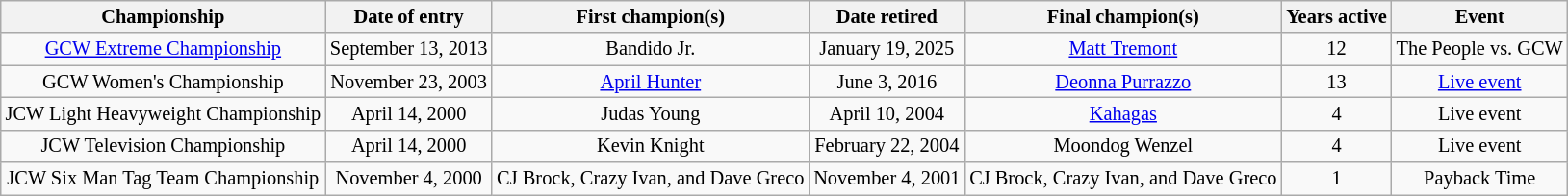<table class="wikitable" style="font-size: 85%;">
<tr>
<th>Championship</th>
<th>Date of entry</th>
<th>First champion(s)</th>
<th>Date retired</th>
<th>Final champion(s)</th>
<th>Years active</th>
<th>Event</th>
</tr>
<tr>
<td align=center><a href='#'>GCW Extreme Championship</a></td>
<td align=center>September 13, 2013</td>
<td align="center">Bandido Jr.</td>
<td align="center">January 19, 2025</td>
<td align=center><a href='#'>Matt Tremont</a></td>
<td align=center>12</td>
<td align=center>The People vs. GCW</td>
</tr>
<tr>
<td align=center>GCW Women's Championship</td>
<td align=center>November 23, 2003</td>
<td align="center"><a href='#'>April Hunter</a></td>
<td align="center">June 3, 2016</td>
<td align=center><a href='#'>Deonna Purrazzo</a></td>
<td align=center>13</td>
<td align=center><a href='#'>Live event</a></td>
</tr>
<tr>
<td align=center>JCW Light Heavyweight Championship</td>
<td align=center>April 14, 2000</td>
<td align="center">Judas Young</td>
<td align="center">April 10, 2004</td>
<td align=center><a href='#'>Kahagas</a></td>
<td align=center>4</td>
<td align=center>Live event</td>
</tr>
<tr>
<td align=center>JCW Television Championship</td>
<td align=center>April 14, 2000</td>
<td align="center">Kevin Knight</td>
<td align="center">February 22, 2004</td>
<td align=center>Moondog Wenzel</td>
<td align=center>4</td>
<td align=center>Live event</td>
</tr>
<tr>
<td align=center>JCW Six Man Tag Team Championship</td>
<td align=center>November 4, 2000</td>
<td align="center">CJ Brock, Crazy Ivan, and Dave Greco</td>
<td align="center">November 4, 2001</td>
<td align=center>CJ Brock, Crazy Ivan, and Dave Greco</td>
<td align=center>1</td>
<td align=center>Payback Time</td>
</tr>
</table>
